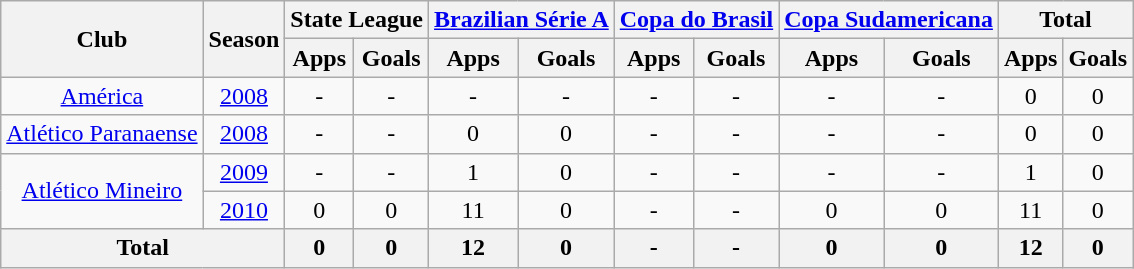<table class="wikitable" style="text-align: center;">
<tr>
<th rowspan="2">Club</th>
<th rowspan="2">Season</th>
<th colspan="2">State League</th>
<th colspan="2"><a href='#'>Brazilian Série A</a></th>
<th colspan="2"><a href='#'>Copa do Brasil</a></th>
<th colspan="2"><a href='#'>Copa Sudamericana</a></th>
<th colspan="2">Total</th>
</tr>
<tr>
<th>Apps</th>
<th>Goals</th>
<th>Apps</th>
<th>Goals</th>
<th>Apps</th>
<th>Goals</th>
<th>Apps</th>
<th>Goals</th>
<th>Apps</th>
<th>Goals</th>
</tr>
<tr>
<td rowspan="1" valign="center"><a href='#'>América</a></td>
<td><a href='#'>2008</a></td>
<td>-</td>
<td>-</td>
<td>-</td>
<td>-</td>
<td>-</td>
<td>-</td>
<td>-</td>
<td>-</td>
<td>0</td>
<td>0</td>
</tr>
<tr>
<td rowspan="1" valign="center"><a href='#'>Atlético Paranaense</a></td>
<td><a href='#'>2008</a></td>
<td>-</td>
<td>-</td>
<td>0</td>
<td>0</td>
<td>-</td>
<td>-</td>
<td>-</td>
<td>-</td>
<td>0</td>
<td>0</td>
</tr>
<tr>
<td rowspan="2" valign="center"><a href='#'>Atlético Mineiro</a></td>
<td><a href='#'>2009</a></td>
<td>-</td>
<td>-</td>
<td>1</td>
<td>0</td>
<td>-</td>
<td>-</td>
<td>-</td>
<td>-</td>
<td>1</td>
<td>0</td>
</tr>
<tr>
<td><a href='#'>2010</a></td>
<td>0</td>
<td>0</td>
<td>11</td>
<td>0</td>
<td>-</td>
<td>-</td>
<td>0</td>
<td>0</td>
<td>11</td>
<td>0</td>
</tr>
<tr>
<th colspan="2"><strong>Total</strong></th>
<th>0</th>
<th>0</th>
<th>12</th>
<th>0</th>
<th>-</th>
<th>-</th>
<th>0</th>
<th>0</th>
<th>12</th>
<th>0</th>
</tr>
</table>
